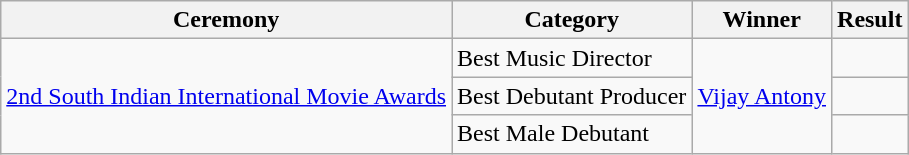<table class="wikitable">
<tr>
<th>Ceremony</th>
<th>Category</th>
<th>Winner</th>
<th>Result</th>
</tr>
<tr>
<td rowspan="3"><a href='#'>2nd South Indian International Movie Awards</a></td>
<td>Best Music Director</td>
<td rowspan=3><a href='#'>Vijay Antony</a></td>
<td></td>
</tr>
<tr>
<td>Best Debutant Producer</td>
<td></td>
</tr>
<tr>
<td>Best Male Debutant</td>
<td></td>
</tr>
</table>
